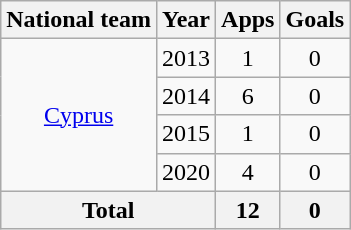<table class="wikitable" style="text-align:center">
<tr>
<th>National team</th>
<th>Year</th>
<th>Apps</th>
<th>Goals</th>
</tr>
<tr>
<td rowspan="4"><a href='#'>Cyprus</a></td>
<td>2013</td>
<td>1</td>
<td>0</td>
</tr>
<tr>
<td>2014</td>
<td>6</td>
<td>0</td>
</tr>
<tr>
<td>2015</td>
<td>1</td>
<td>0</td>
</tr>
<tr>
<td>2020</td>
<td>4</td>
<td>0</td>
</tr>
<tr>
<th colspan="2">Total</th>
<th>12</th>
<th>0</th>
</tr>
</table>
